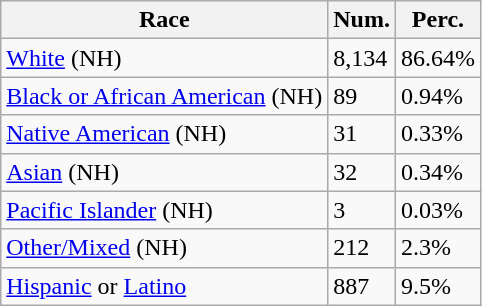<table class="wikitable">
<tr>
<th>Race</th>
<th>Num.</th>
<th>Perc.</th>
</tr>
<tr>
<td><a href='#'>White</a> (NH)</td>
<td>8,134</td>
<td>86.64%</td>
</tr>
<tr>
<td><a href='#'>Black or African American</a> (NH)</td>
<td>89</td>
<td>0.94%</td>
</tr>
<tr>
<td><a href='#'>Native American</a> (NH)</td>
<td>31</td>
<td>0.33%</td>
</tr>
<tr>
<td><a href='#'>Asian</a> (NH)</td>
<td>32</td>
<td>0.34%</td>
</tr>
<tr>
<td><a href='#'>Pacific Islander</a> (NH)</td>
<td>3</td>
<td>0.03%</td>
</tr>
<tr>
<td><a href='#'>Other/Mixed</a> (NH)</td>
<td>212</td>
<td>2.3%</td>
</tr>
<tr>
<td><a href='#'>Hispanic</a> or <a href='#'>Latino</a></td>
<td>887</td>
<td>9.5%</td>
</tr>
</table>
